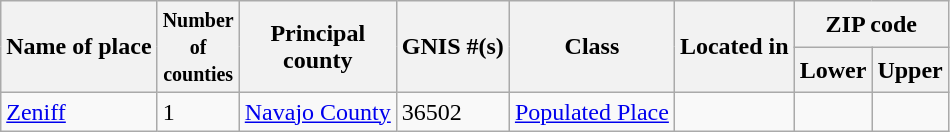<table class="wikitable sortable">
<tr>
<th rowspan=2>Name of place</th>
<th rowspan=2><small>Number <br>of<br>counties</small></th>
<th rowspan=2>Principal <br> county</th>
<th rowspan=2>GNIS #(s)</th>
<th rowspan=2>Class</th>
<th rowspan=2>Located in</th>
<th colspan=2>ZIP code</th>
</tr>
<tr>
<th>Lower</th>
<th>Upper</th>
</tr>
<tr>
<td><a href='#'>Zeniff</a></td>
<td>1</td>
<td><a href='#'>Navajo County</a></td>
<td>36502</td>
<td><a href='#'>Populated Place</a></td>
<td></td>
<td></td>
<td></td>
</tr>
</table>
